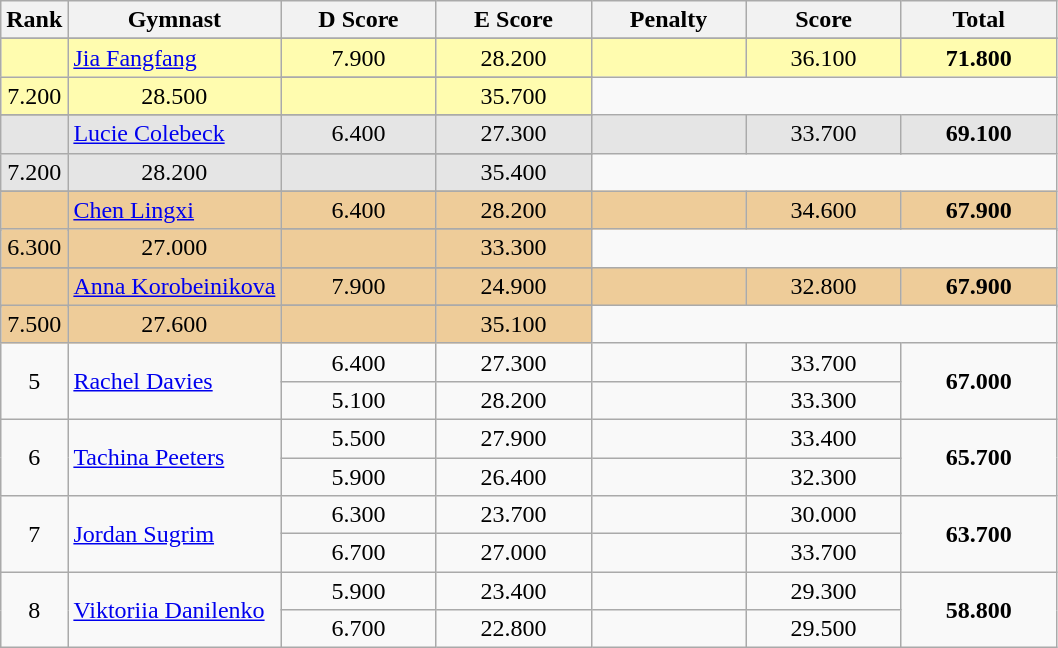<table class="wikitable" style="text-align:center">
<tr>
<th>Rank</th>
<th>Gymnast</th>
<th style="width:6em">D Score</th>
<th style="width:6em">E Score</th>
<th style="width:6em">Penalty</th>
<th style="width:6em">Score</th>
<th style="width:6em">Total</th>
</tr>
<tr>
</tr>
<tr style="background:#fffcaf;">
<td rowspan=2></td>
<td rowspan=2 align=left> <a href='#'>Jia Fangfang</a></td>
<td>7.900</td>
<td>28.200</td>
<td></td>
<td>36.100</td>
<td rowspan=2><strong>71.800</strong></td>
</tr>
<tr>
</tr>
<tr style="background:#fffcaf;">
<td>7.200</td>
<td>28.500</td>
<td></td>
<td>35.700</td>
</tr>
<tr>
</tr>
<tr style="background:#e5e5e5;">
<td rowspan=2></td>
<td rowspan=2 align=left> <a href='#'>Lucie Colebeck</a></td>
<td>6.400</td>
<td>27.300</td>
<td></td>
<td>33.700</td>
<td rowspan=2><strong>69.100</strong></td>
</tr>
<tr>
</tr>
<tr style="background:#e5e5e5;">
<td>7.200</td>
<td>28.200</td>
<td></td>
<td>35.400</td>
</tr>
<tr>
</tr>
<tr style="background:#ec9;">
<td rowspan=2></td>
<td rowspan=2 align=left> <a href='#'>Chen Lingxi</a></td>
<td>6.400</td>
<td>28.200</td>
<td></td>
<td>34.600</td>
<td rowspan=2><strong>67.900</strong></td>
</tr>
<tr>
</tr>
<tr style="background:#ec9;">
<td>6.300</td>
<td>27.000</td>
<td></td>
<td>33.300</td>
</tr>
<tr>
</tr>
<tr style="background:#ec9;">
<td rowspan=2></td>
<td rowspan=2 align=left> <a href='#'>Anna Korobeinikova</a></td>
<td>7.900</td>
<td>24.900</td>
<td></td>
<td>32.800</td>
<td rowspan=2><strong>67.900</strong></td>
</tr>
<tr>
</tr>
<tr style="background:#ec9;">
<td>7.500</td>
<td>27.600</td>
<td></td>
<td>35.100</td>
</tr>
<tr>
<td rowspan=2>5</td>
<td rowspan=2 align=left> <a href='#'>Rachel Davies</a></td>
<td>6.400</td>
<td>27.300</td>
<td></td>
<td>33.700</td>
<td rowspan=2><strong>67.000</strong></td>
</tr>
<tr>
<td>5.100</td>
<td>28.200</td>
<td></td>
<td>33.300</td>
</tr>
<tr>
<td rowspan=2>6</td>
<td rowspan=2 align=left> <a href='#'>Tachina Peeters</a></td>
<td>5.500</td>
<td>27.900</td>
<td></td>
<td>33.400</td>
<td rowspan=2><strong>65.700</strong></td>
</tr>
<tr>
<td>5.900</td>
<td>26.400</td>
<td></td>
<td>32.300</td>
</tr>
<tr>
<td rowspan=2>7</td>
<td rowspan=2 align=left> <a href='#'>Jordan Sugrim</a></td>
<td>6.300</td>
<td>23.700</td>
<td></td>
<td>30.000</td>
<td rowspan=2><strong>63.700</strong></td>
</tr>
<tr>
<td>6.700</td>
<td>27.000</td>
<td></td>
<td>33.700</td>
</tr>
<tr>
<td rowspan=2>8</td>
<td rowspan=2 align=left> <a href='#'>Viktoriia Danilenko</a></td>
<td>5.900</td>
<td>23.400</td>
<td></td>
<td>29.300</td>
<td rowspan=2><strong>58.800</strong></td>
</tr>
<tr>
<td>6.700</td>
<td>22.800</td>
<td></td>
<td>29.500</td>
</tr>
</table>
